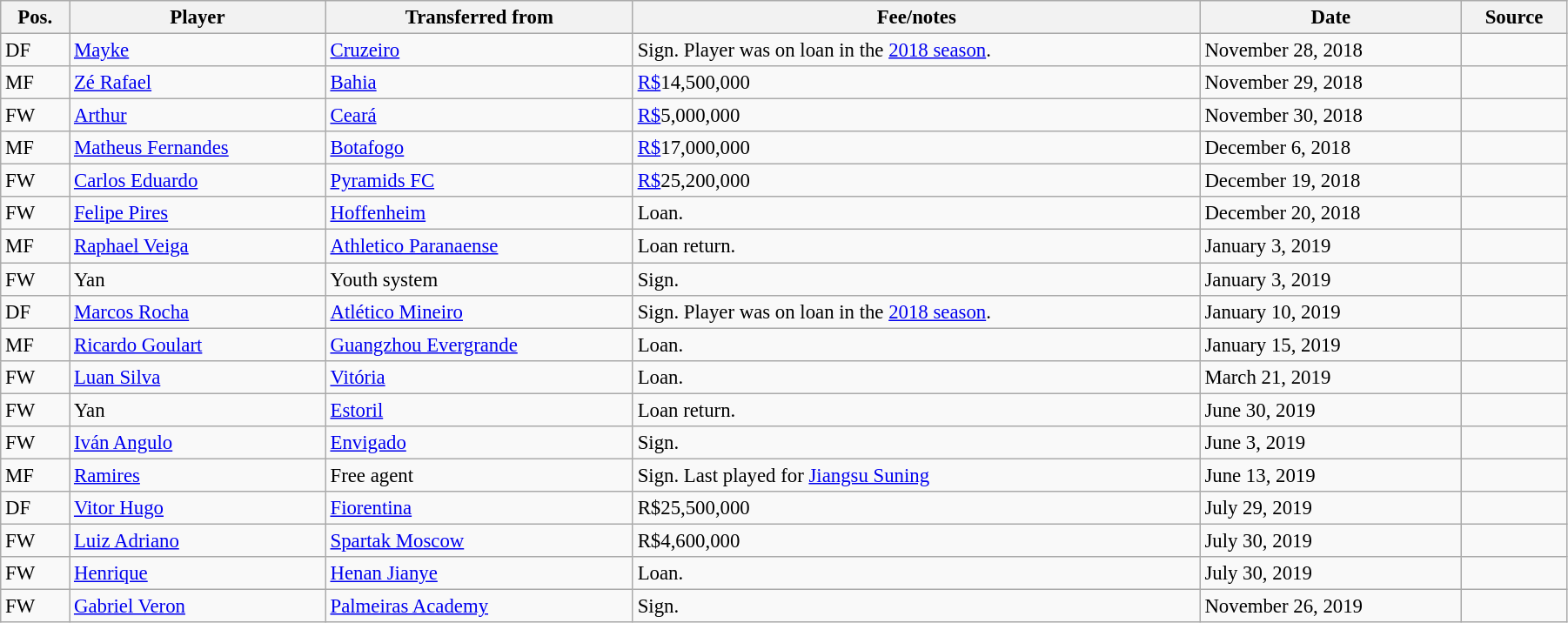<table class="wikitable sortable" style="width:95%; text-align:center; font-size:95%; text-align:left;">
<tr>
<th><strong>Pos.</strong></th>
<th><strong>Player</strong></th>
<th><strong>Transferred from</strong></th>
<th><strong>Fee/notes</strong></th>
<th><strong>Date</strong></th>
<th><strong>Source</strong></th>
</tr>
<tr>
<td>DF</td>
<td> <a href='#'>Mayke</a></td>
<td> <a href='#'>Cruzeiro</a></td>
<td>Sign. Player was on loan in the <a href='#'>2018 season</a>.</td>
<td>November 28, 2018</td>
<td align=center></td>
</tr>
<tr>
<td>MF</td>
<td> <a href='#'>Zé Rafael</a></td>
<td> <a href='#'>Bahia</a></td>
<td><a href='#'>R$</a>14,500,000</td>
<td>November 29, 2018</td>
<td align=center></td>
</tr>
<tr>
<td>FW</td>
<td> <a href='#'>Arthur</a></td>
<td> <a href='#'>Ceará</a></td>
<td><a href='#'>R$</a>5,000,000</td>
<td>November 30, 2018</td>
<td align=center></td>
</tr>
<tr>
<td>MF</td>
<td> <a href='#'>Matheus Fernandes</a></td>
<td> <a href='#'>Botafogo</a></td>
<td><a href='#'>R$</a>17,000,000</td>
<td>December 6, 2018</td>
<td align=center></td>
</tr>
<tr>
<td>FW</td>
<td> <a href='#'>Carlos Eduardo</a></td>
<td> <a href='#'>Pyramids FC</a></td>
<td><a href='#'>R$</a>25,200,000</td>
<td>December 19, 2018</td>
<td align=center></td>
</tr>
<tr>
<td>FW</td>
<td> <a href='#'>Felipe Pires</a></td>
<td> <a href='#'>Hoffenheim</a></td>
<td>Loan.</td>
<td>December 20, 2018</td>
<td align=center></td>
</tr>
<tr>
<td>MF</td>
<td> <a href='#'>Raphael Veiga</a></td>
<td> <a href='#'>Athletico Paranaense</a></td>
<td>Loan return.</td>
<td>January 3, 2019</td>
<td align=center></td>
</tr>
<tr>
<td>FW</td>
<td> Yan</td>
<td> Youth system</td>
<td>Sign.</td>
<td>January 3, 2019</td>
<td align=center></td>
</tr>
<tr>
<td>DF</td>
<td> <a href='#'>Marcos Rocha</a></td>
<td> <a href='#'>Atlético Mineiro</a></td>
<td>Sign. Player was on loan in the <a href='#'>2018 season</a>.</td>
<td>January 10, 2019</td>
<td align=center></td>
</tr>
<tr>
<td>MF</td>
<td> <a href='#'>Ricardo Goulart</a></td>
<td> <a href='#'>Guangzhou Evergrande</a></td>
<td>Loan.</td>
<td>January 15, 2019</td>
<td align=center></td>
</tr>
<tr>
<td>FW</td>
<td> <a href='#'>Luan Silva</a></td>
<td> <a href='#'>Vitória</a></td>
<td>Loan.</td>
<td>March 21, 2019</td>
<td align=center></td>
</tr>
<tr>
<td>FW</td>
<td> Yan</td>
<td> <a href='#'>Estoril</a></td>
<td>Loan return.</td>
<td>June 30, 2019</td>
<td align=center></td>
</tr>
<tr>
<td>FW</td>
<td> <a href='#'>Iván Angulo</a></td>
<td> <a href='#'>Envigado</a></td>
<td>Sign.</td>
<td>June 3, 2019</td>
<td align=center></td>
</tr>
<tr>
<td>MF</td>
<td> <a href='#'>Ramires</a></td>
<td>Free agent</td>
<td>Sign. Last played for  <a href='#'>Jiangsu Suning</a></td>
<td>June 13, 2019</td>
<td align=center></td>
</tr>
<tr>
<td>DF</td>
<td> <a href='#'>Vitor Hugo</a></td>
<td> <a href='#'>Fiorentina</a></td>
<td>R$25,500,000</td>
<td>July 29, 2019</td>
<td align=center></td>
</tr>
<tr>
<td>FW</td>
<td> <a href='#'>Luiz Adriano</a></td>
<td> <a href='#'>Spartak Moscow</a></td>
<td>R$4,600,000</td>
<td>July 30, 2019</td>
<td align=center></td>
</tr>
<tr>
<td>FW</td>
<td> <a href='#'>Henrique</a></td>
<td> <a href='#'>Henan Jianye</a></td>
<td>Loan.</td>
<td>July 30, 2019</td>
<td align=center></td>
</tr>
<tr>
<td>FW</td>
<td> <a href='#'>Gabriel Veron</a></td>
<td> <a href='#'>Palmeiras Academy</a></td>
<td>Sign.</td>
<td>November 26, 2019</td>
<td align=center></td>
</tr>
</table>
